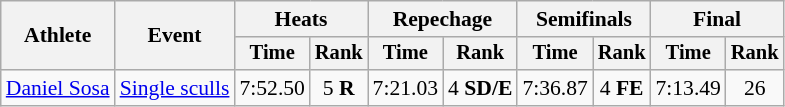<table class="wikitable" style="font-size:90%;">
<tr>
<th rowspan="2">Athlete</th>
<th rowspan="2">Event</th>
<th colspan="2">Heats</th>
<th colspan="2">Repechage</th>
<th colspan="2">Semifinals</th>
<th colspan="2">Final</th>
</tr>
<tr style="font-size:95%">
<th>Time</th>
<th>Rank</th>
<th>Time</th>
<th>Rank</th>
<th>Time</th>
<th>Rank</th>
<th>Time</th>
<th>Rank</th>
</tr>
<tr align=center>
<td align=left><a href='#'>Daniel Sosa</a></td>
<td align=left><a href='#'>Single sculls</a></td>
<td>7:52.50</td>
<td>5 <strong>R</strong></td>
<td>7:21.03</td>
<td>4 <strong>SD/E</strong></td>
<td>7:36.87</td>
<td>4 <strong>FE</strong></td>
<td>7:13.49</td>
<td>26</td>
</tr>
</table>
